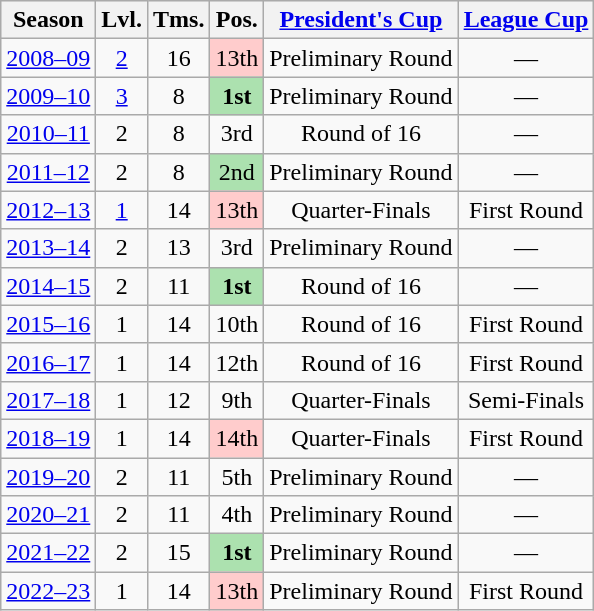<table class="wikitable" style="text-align:center">
<tr bgcolor="#efefef">
<th>Season</th>
<th>Lvl.</th>
<th>Tms.</th>
<th>Pos.</th>
<th><a href='#'>President's Cup</a></th>
<th><a href='#'>League Cup</a></th>
</tr>
<tr>
<td><a href='#'>2008–09</a></td>
<td><a href='#'>2</a></td>
<td>16</td>
<td bgcolor="#FFCCCC">13th</td>
<td>Preliminary Round</td>
<td>—</td>
</tr>
<tr>
<td><a href='#'>2009–10</a></td>
<td><a href='#'>3</a></td>
<td>8</td>
<td bgcolor="#ACE1AF"><strong>1st</strong></td>
<td>Preliminary Round</td>
<td>—</td>
</tr>
<tr>
<td><a href='#'>2010–11</a></td>
<td>2</td>
<td>8</td>
<td>3rd</td>
<td>Round of 16</td>
<td>—</td>
</tr>
<tr>
<td><a href='#'>2011–12</a></td>
<td>2</td>
<td>8</td>
<td bgcolor="#ACE1AF">2nd</td>
<td>Preliminary Round</td>
<td>—</td>
</tr>
<tr>
<td><a href='#'>2012–13</a></td>
<td><a href='#'>1</a></td>
<td>14</td>
<td bgcolor="#FFCCCC">13th</td>
<td>Quarter-Finals</td>
<td>First Round</td>
</tr>
<tr>
<td><a href='#'>2013–14</a></td>
<td>2</td>
<td>13</td>
<td>3rd</td>
<td>Preliminary Round</td>
<td>—</td>
</tr>
<tr>
<td><a href='#'>2014–15</a></td>
<td>2</td>
<td>11</td>
<td bgcolor="#ACE1AF"><strong>1st</strong></td>
<td>Round of 16</td>
<td>—</td>
</tr>
<tr>
<td><a href='#'>2015–16</a></td>
<td>1</td>
<td>14</td>
<td>10th</td>
<td>Round of 16</td>
<td>First Round</td>
</tr>
<tr>
<td><a href='#'>2016–17</a></td>
<td>1</td>
<td>14</td>
<td>12th</td>
<td>Round of 16</td>
<td>First Round</td>
</tr>
<tr>
<td><a href='#'>2017–18</a></td>
<td>1</td>
<td>12</td>
<td>9th</td>
<td>Quarter-Finals</td>
<td>Semi-Finals</td>
</tr>
<tr>
<td><a href='#'>2018–19</a></td>
<td>1</td>
<td>14</td>
<td bgcolor="#FFCCCC">14th</td>
<td>Quarter-Finals</td>
<td>First Round</td>
</tr>
<tr>
<td><a href='#'>2019–20</a></td>
<td>2</td>
<td>11</td>
<td>5th</td>
<td>Preliminary Round</td>
<td>—</td>
</tr>
<tr>
<td><a href='#'>2020–21</a></td>
<td>2</td>
<td>11</td>
<td>4th</td>
<td>Preliminary Round</td>
<td>—</td>
</tr>
<tr>
<td><a href='#'>2021–22</a></td>
<td>2</td>
<td>15</td>
<td bgcolor="#ACE1AF"><strong>1st</strong></td>
<td>Preliminary Round</td>
<td>—</td>
</tr>
<tr>
<td><a href='#'>2022–23</a></td>
<td>1</td>
<td>14</td>
<td bgcolor="#FFCCCC">13th</td>
<td>Preliminary Round</td>
<td>First Round</td>
</tr>
</table>
